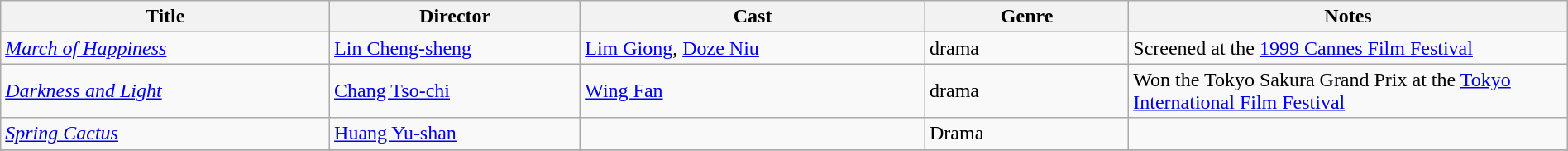<table class="wikitable" width= "100%">
<tr>
<th width=21%>Title</th>
<th width=16%>Director</th>
<th width=22%>Cast</th>
<th width=13%>Genre</th>
<th width=28%>Notes</th>
</tr>
<tr>
<td><em><a href='#'>March of Happiness</a></em></td>
<td><a href='#'>Lin Cheng-sheng</a></td>
<td><a href='#'>Lim Giong</a>, <a href='#'>Doze Niu</a></td>
<td>drama</td>
<td>Screened at the <a href='#'>1999 Cannes Film Festival</a></td>
</tr>
<tr>
<td><em><a href='#'>Darkness and Light</a></em></td>
<td><a href='#'>Chang Tso-chi</a></td>
<td><a href='#'>Wing Fan</a></td>
<td>drama</td>
<td>Won the Tokyo Sakura Grand Prix at the <a href='#'>Tokyo International Film Festival</a></td>
</tr>
<tr>
<td><em><a href='#'>Spring Cactus</a></em></td>
<td><a href='#'>Huang Yu-shan</a></td>
<td></td>
<td>Drama</td>
<td></td>
</tr>
<tr>
</tr>
</table>
